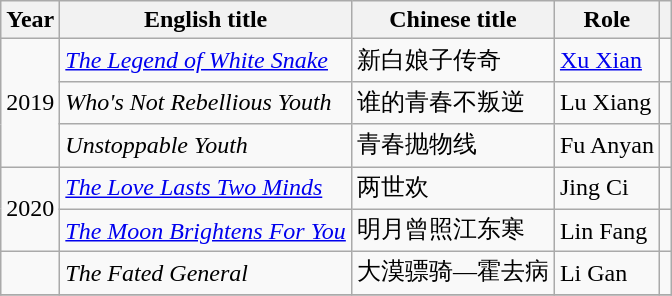<table class="wikitable sortable">
<tr>
<th>Year</th>
<th>English title</th>
<th>Chinese title</th>
<th>Role</th>
<th class="unsortable"></th>
</tr>
<tr>
<td rowspan=3>2019</td>
<td><em><a href='#'>The Legend of White Snake</a></em></td>
<td>新白娘子传奇</td>
<td><a href='#'>Xu Xian</a></td>
<td></td>
</tr>
<tr>
<td><em>Who's Not Rebellious Youth</em></td>
<td>谁的青春不叛逆</td>
<td>Lu Xiang</td>
<td></td>
</tr>
<tr>
<td><em>Unstoppable Youth</em></td>
<td>青春抛物线</td>
<td>Fu Anyan</td>
<td></td>
</tr>
<tr>
<td rowspan=2>2020</td>
<td><em><a href='#'>The Love Lasts Two Minds</a> </em></td>
<td>两世欢</td>
<td>Jing Ci</td>
<td></td>
</tr>
<tr>
<td><em><a href='#'>The Moon Brightens For You</a></em></td>
<td>明月曾照江东寒</td>
<td>Lin Fang</td>
<td></td>
</tr>
<tr>
<td></td>
<td><em>The Fated General</em></td>
<td>大漠骠骑—霍去病</td>
<td>Li Gan</td>
<td></td>
</tr>
<tr>
</tr>
</table>
